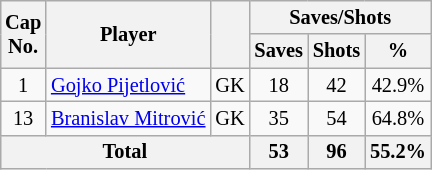<table class="wikitable sortable" style="text-align: center; font-size: 85%; margin-left: 1em;">
<tr>
<th rowspan="2">Cap<br>No.</th>
<th rowspan="2">Player</th>
<th rowspan="2"></th>
<th colspan="3">Saves/Shots</th>
</tr>
<tr>
<th>Saves</th>
<th>Shots</th>
<th>%</th>
</tr>
<tr>
<td>1</td>
<td style="text-align: left;" data-sort-value="Pijetlović, Gojko"><a href='#'>Gojko Pijetlović</a></td>
<td>GK</td>
<td>18</td>
<td>42</td>
<td>42.9%</td>
</tr>
<tr>
<td>13</td>
<td style="text-align: left;" data-sort-value="Mitrović, Branislav"><a href='#'>Branislav Mitrović</a></td>
<td>GK</td>
<td>35</td>
<td>54</td>
<td>64.8%</td>
</tr>
<tr>
<th colspan="3">Total</th>
<th>53</th>
<th>96</th>
<th>55.2%</th>
</tr>
</table>
